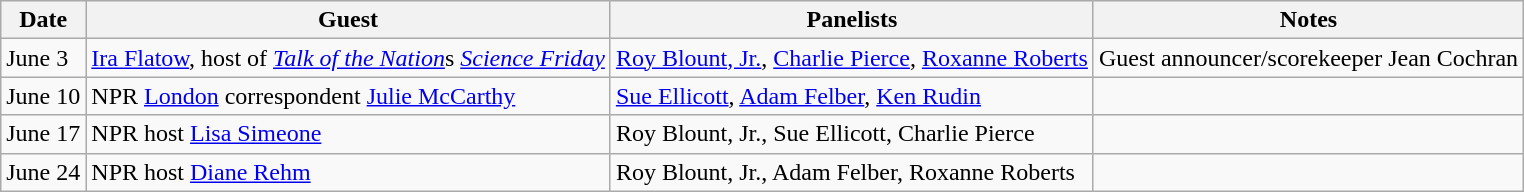<table class="wikitable">
<tr>
<th>Date</th>
<th>Guest</th>
<th>Panelists</th>
<th>Notes</th>
</tr>
<tr>
<td>June 3</td>
<td><a href='#'>Ira Flatow</a>, host of <em><a href='#'>Talk of the Nation</a></em>s <em><a href='#'>Science Friday</a></em></td>
<td><a href='#'>Roy Blount, Jr.</a>, <a href='#'>Charlie Pierce</a>, <a href='#'>Roxanne Roberts</a></td>
<td>Guest announcer/scorekeeper Jean Cochran</td>
</tr>
<tr>
<td>June 10</td>
<td>NPR <a href='#'>London</a> correspondent <a href='#'>Julie McCarthy</a></td>
<td><a href='#'>Sue Ellicott</a>, <a href='#'>Adam Felber</a>, <a href='#'>Ken Rudin</a></td>
<td></td>
</tr>
<tr>
<td>June 17</td>
<td>NPR host <a href='#'>Lisa Simeone</a></td>
<td>Roy Blount, Jr., Sue Ellicott, Charlie Pierce</td>
<td></td>
</tr>
<tr>
<td>June 24</td>
<td>NPR host <a href='#'>Diane Rehm</a></td>
<td>Roy Blount, Jr., Adam Felber, Roxanne Roberts</td>
<td></td>
</tr>
</table>
